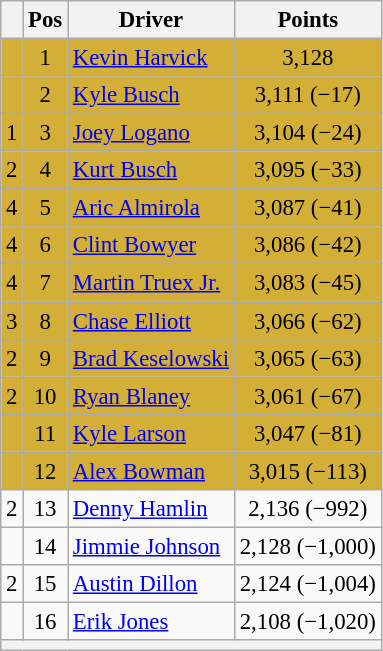<table class="wikitable" style="font-size: 95%">
<tr>
<th></th>
<th>Pos</th>
<th>Driver</th>
<th>Points</th>
</tr>
<tr style="background:#D4AF37;">
<td align="left"></td>
<td style="text-align:center;">1</td>
<td><a href='#'>Kevin Harvick</a></td>
<td style="text-align:center;">3,128</td>
</tr>
<tr style="background:#D4AF37;">
<td align="left"></td>
<td style="text-align:center;">2</td>
<td><a href='#'>Kyle Busch</a></td>
<td style="text-align:center;">3,111 (−17)</td>
</tr>
<tr style="background:#D4AF37;">
<td align="left"> 1</td>
<td style="text-align:center;">3</td>
<td><a href='#'>Joey Logano</a></td>
<td style="text-align:center;">3,104 (−24)</td>
</tr>
<tr style="background:#D4AF37;">
<td align="left"> 2</td>
<td style="text-align:center;">4</td>
<td><a href='#'>Kurt Busch</a></td>
<td style="text-align:center;">3,095 (−33)</td>
</tr>
<tr style="background:#D4AF37;">
<td align="left"> 4</td>
<td style="text-align:center;">5</td>
<td><a href='#'>Aric Almirola</a></td>
<td style="text-align:center;">3,087 (−41)</td>
</tr>
<tr style="background:#D4AF37;">
<td align="left"> 4</td>
<td style="text-align:center;">6</td>
<td><a href='#'>Clint Bowyer</a></td>
<td style="text-align:center;">3,086 (−42)</td>
</tr>
<tr style="background:#D4AF37;">
<td align="left"> 4</td>
<td style="text-align:center;">7</td>
<td><a href='#'>Martin Truex Jr.</a></td>
<td style="text-align:center;">3,083 (−45)</td>
</tr>
<tr style="background:#D4AF37;">
<td align="left"> 3</td>
<td style="text-align:center;">8</td>
<td><a href='#'>Chase Elliott</a></td>
<td style="text-align:center;">3,066 (−62)</td>
</tr>
<tr style="background:#D4AF37;">
<td align="left"> 2</td>
<td style="text-align:center;">9</td>
<td><a href='#'>Brad Keselowski</a></td>
<td style="text-align:center;">3,065 (−63)</td>
</tr>
<tr style="background:#D4AF37;">
<td align="left"> 2</td>
<td style="text-align:center;">10</td>
<td><a href='#'>Ryan Blaney</a></td>
<td style="text-align:center;">3,061 (−67)</td>
</tr>
<tr style="background:#D4AF37;">
<td align="left"></td>
<td style="text-align:center;">11</td>
<td><a href='#'>Kyle Larson</a></td>
<td style="text-align:center;">3,047 (−81)</td>
</tr>
<tr style="background:#D4AF37;">
<td align="left"></td>
<td style="text-align:center;">12</td>
<td><a href='#'>Alex Bowman</a></td>
<td style="text-align:center;">3,015 (−113)</td>
</tr>
<tr>
<td align="left"> 2</td>
<td style="text-align:center;">13</td>
<td><a href='#'>Denny Hamlin</a></td>
<td style="text-align:center;">2,136 (−992)</td>
</tr>
<tr>
<td align="left"></td>
<td style="text-align:center;">14</td>
<td><a href='#'>Jimmie Johnson</a></td>
<td style="text-align:center;">2,128 (−1,000)</td>
</tr>
<tr>
<td align="left"> 2</td>
<td style="text-align:center;">15</td>
<td><a href='#'>Austin Dillon</a></td>
<td style="text-align:center;">2,124 (−1,004)</td>
</tr>
<tr>
<td align="left"></td>
<td style="text-align:center;">16</td>
<td><a href='#'>Erik Jones</a></td>
<td style="text-align:center;">2,108 (−1,020)</td>
</tr>
<tr class="sortbottom">
<th colspan="9"></th>
</tr>
</table>
